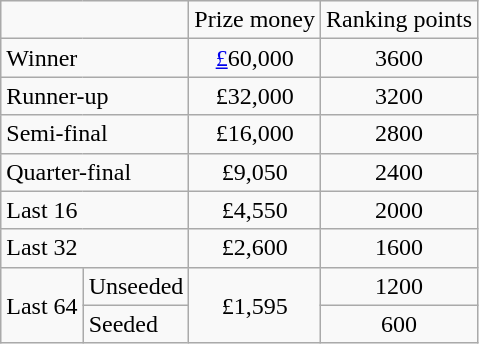<table class="wikitable">
<tr>
<td colspan="2"></td>
<td>Prize money</td>
<td>Ranking points</td>
</tr>
<tr>
<td colspan="2">Winner</td>
<td align="center"><a href='#'>£</a>60,000</td>
<td align="center">3600</td>
</tr>
<tr>
<td colspan="2">Runner-up</td>
<td align="center">£32,000</td>
<td align="center">3200</td>
</tr>
<tr>
<td colspan="2">Semi-final</td>
<td align="center">£16,000</td>
<td align="center">2800</td>
</tr>
<tr>
<td colspan="2">Quarter-final</td>
<td align="center">£9,050</td>
<td align="center">2400</td>
</tr>
<tr>
<td colspan="2">Last 16</td>
<td align="center">£4,550</td>
<td align="center">2000</td>
</tr>
<tr>
<td colspan="2">Last 32</td>
<td align="center">£2,600</td>
<td align="center">1600</td>
</tr>
<tr>
<td rowspan="2">Last 64</td>
<td>Unseeded</td>
<td rowspan="2" align="center">£1,595</td>
<td align="center">1200</td>
</tr>
<tr>
<td>Seeded</td>
<td align="center">600</td>
</tr>
</table>
